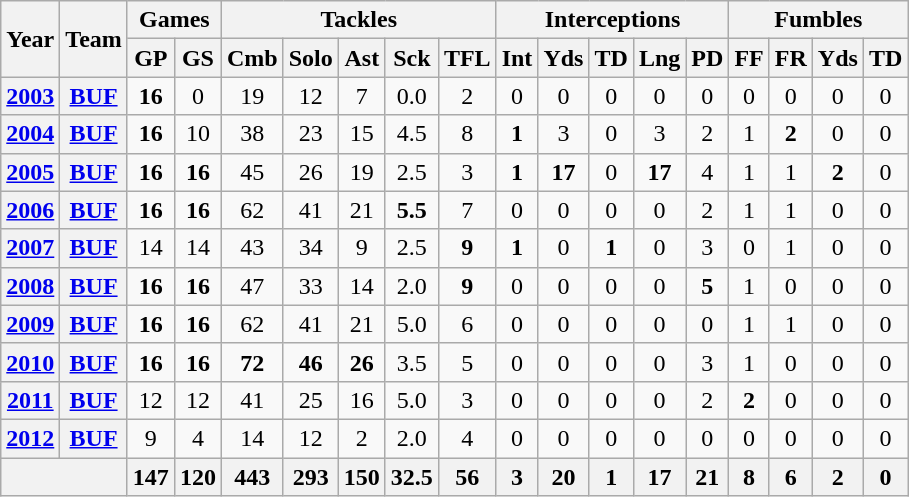<table class="wikitable" style="text-align:center">
<tr>
<th rowspan="2">Year</th>
<th rowspan="2">Team</th>
<th colspan="2">Games</th>
<th colspan="5">Tackles</th>
<th colspan="5">Interceptions</th>
<th colspan="4">Fumbles</th>
</tr>
<tr>
<th>GP</th>
<th>GS</th>
<th>Cmb</th>
<th>Solo</th>
<th>Ast</th>
<th>Sck</th>
<th>TFL</th>
<th>Int</th>
<th>Yds</th>
<th>TD</th>
<th>Lng</th>
<th>PD</th>
<th>FF</th>
<th>FR</th>
<th>Yds</th>
<th>TD</th>
</tr>
<tr>
<th><a href='#'>2003</a></th>
<th><a href='#'>BUF</a></th>
<td><strong>16</strong></td>
<td>0</td>
<td>19</td>
<td>12</td>
<td>7</td>
<td>0.0</td>
<td>2</td>
<td>0</td>
<td>0</td>
<td>0</td>
<td>0</td>
<td>0</td>
<td>0</td>
<td>0</td>
<td>0</td>
<td>0</td>
</tr>
<tr>
<th><a href='#'>2004</a></th>
<th><a href='#'>BUF</a></th>
<td><strong>16</strong></td>
<td>10</td>
<td>38</td>
<td>23</td>
<td>15</td>
<td>4.5</td>
<td>8</td>
<td><strong>1</strong></td>
<td>3</td>
<td>0</td>
<td>3</td>
<td>2</td>
<td>1</td>
<td><strong>2</strong></td>
<td>0</td>
<td>0</td>
</tr>
<tr>
<th><a href='#'>2005</a></th>
<th><a href='#'>BUF</a></th>
<td><strong>16</strong></td>
<td><strong>16</strong></td>
<td>45</td>
<td>26</td>
<td>19</td>
<td>2.5</td>
<td>3</td>
<td><strong>1</strong></td>
<td><strong>17</strong></td>
<td>0</td>
<td><strong>17</strong></td>
<td>4</td>
<td>1</td>
<td>1</td>
<td><strong>2</strong></td>
<td>0</td>
</tr>
<tr>
<th><a href='#'>2006</a></th>
<th><a href='#'>BUF</a></th>
<td><strong>16</strong></td>
<td><strong>16</strong></td>
<td>62</td>
<td>41</td>
<td>21</td>
<td><strong>5.5</strong></td>
<td>7</td>
<td>0</td>
<td>0</td>
<td>0</td>
<td>0</td>
<td>2</td>
<td>1</td>
<td>1</td>
<td>0</td>
<td>0</td>
</tr>
<tr>
<th><a href='#'>2007</a></th>
<th><a href='#'>BUF</a></th>
<td>14</td>
<td>14</td>
<td>43</td>
<td>34</td>
<td>9</td>
<td>2.5</td>
<td><strong>9</strong></td>
<td><strong>1</strong></td>
<td>0</td>
<td><strong>1</strong></td>
<td>0</td>
<td>3</td>
<td>0</td>
<td>1</td>
<td>0</td>
<td>0</td>
</tr>
<tr>
<th><a href='#'>2008</a></th>
<th><a href='#'>BUF</a></th>
<td><strong>16</strong></td>
<td><strong>16</strong></td>
<td>47</td>
<td>33</td>
<td>14</td>
<td>2.0</td>
<td><strong>9</strong></td>
<td>0</td>
<td>0</td>
<td>0</td>
<td>0</td>
<td><strong>5</strong></td>
<td>1</td>
<td>0</td>
<td>0</td>
<td>0</td>
</tr>
<tr>
<th><a href='#'>2009</a></th>
<th><a href='#'>BUF</a></th>
<td><strong>16</strong></td>
<td><strong>16</strong></td>
<td>62</td>
<td>41</td>
<td>21</td>
<td>5.0</td>
<td>6</td>
<td>0</td>
<td>0</td>
<td>0</td>
<td>0</td>
<td>0</td>
<td>1</td>
<td>1</td>
<td>0</td>
<td>0</td>
</tr>
<tr>
<th><a href='#'>2010</a></th>
<th><a href='#'>BUF</a></th>
<td><strong>16</strong></td>
<td><strong>16</strong></td>
<td><strong>72</strong></td>
<td><strong>46</strong></td>
<td><strong>26</strong></td>
<td>3.5</td>
<td>5</td>
<td>0</td>
<td>0</td>
<td>0</td>
<td>0</td>
<td>3</td>
<td>1</td>
<td>0</td>
<td>0</td>
<td>0</td>
</tr>
<tr>
<th><a href='#'>2011</a></th>
<th><a href='#'>BUF</a></th>
<td>12</td>
<td>12</td>
<td>41</td>
<td>25</td>
<td>16</td>
<td>5.0</td>
<td>3</td>
<td>0</td>
<td>0</td>
<td>0</td>
<td>0</td>
<td>2</td>
<td><strong>2</strong></td>
<td>0</td>
<td>0</td>
<td>0</td>
</tr>
<tr>
<th><a href='#'>2012</a></th>
<th><a href='#'>BUF</a></th>
<td>9</td>
<td>4</td>
<td>14</td>
<td>12</td>
<td>2</td>
<td>2.0</td>
<td>4</td>
<td>0</td>
<td>0</td>
<td>0</td>
<td>0</td>
<td>0</td>
<td>0</td>
<td>0</td>
<td>0</td>
<td>0</td>
</tr>
<tr>
<th colspan="2"></th>
<th>147</th>
<th>120</th>
<th>443</th>
<th>293</th>
<th>150</th>
<th>32.5</th>
<th>56</th>
<th>3</th>
<th>20</th>
<th>1</th>
<th>17</th>
<th>21</th>
<th>8</th>
<th>6</th>
<th>2</th>
<th>0</th>
</tr>
</table>
